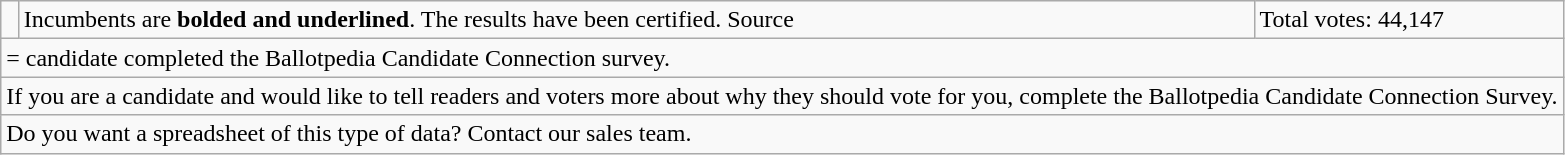<table class="wikitable">
<tr>
<td></td>
<td>Incumbents are <strong>bolded and underlined</strong>. The results have been certified. Source</td>
<td>Total votes: 44,147</td>
</tr>
<tr>
<td colspan="5">= candidate completed the Ballotpedia Candidate Connection survey.</td>
</tr>
<tr>
<td colspan="5">If you are a candidate and would like to tell readers and voters more about why they should vote for you, complete the Ballotpedia Candidate Connection Survey.</td>
</tr>
<tr>
<td colspan="5">Do you want a spreadsheet of this type of data? Contact our sales team.</td>
</tr>
</table>
